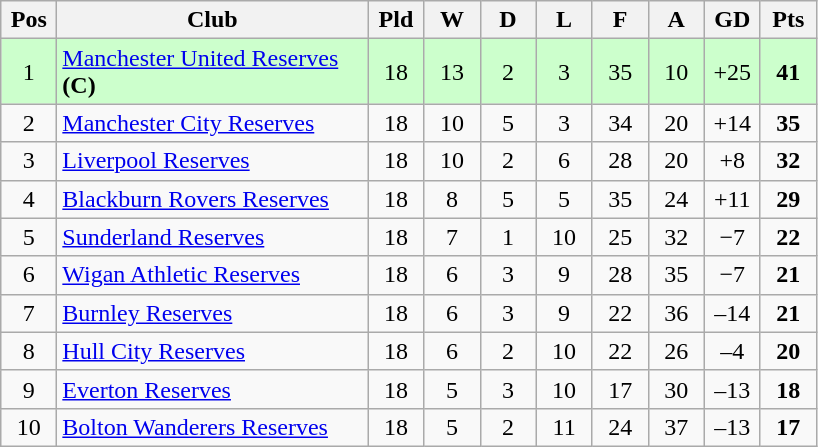<table class="wikitable" style="text-align:center">
<tr>
<th width=30>Pos</th>
<th width=200>Club</th>
<th width=30>Pld</th>
<th width=30>W</th>
<th width=30>D</th>
<th width=30>L</th>
<th width=30>F</th>
<th width=30>A</th>
<th width=30>GD</th>
<th width=30>Pts</th>
</tr>
<tr bgcolor=#ccffcc>
<td>1</td>
<td align="left"><a href='#'>Manchester United Reserves</a> <strong>(C)</strong></td>
<td>18</td>
<td>13</td>
<td>2</td>
<td>3</td>
<td>35</td>
<td>10</td>
<td>+25</td>
<td><strong>41</strong></td>
</tr>
<tr>
<td>2</td>
<td align="left"><a href='#'>Manchester City Reserves</a></td>
<td>18</td>
<td>10</td>
<td>5</td>
<td>3</td>
<td>34</td>
<td>20</td>
<td>+14</td>
<td><strong>35</strong></td>
</tr>
<tr>
<td>3</td>
<td align="left"><a href='#'>Liverpool Reserves</a></td>
<td>18</td>
<td>10</td>
<td>2</td>
<td>6</td>
<td>28</td>
<td>20</td>
<td>+8</td>
<td><strong>32</strong></td>
</tr>
<tr>
<td>4</td>
<td align="left"><a href='#'>Blackburn Rovers Reserves</a></td>
<td>18</td>
<td>8</td>
<td>5</td>
<td>5</td>
<td>35</td>
<td>24</td>
<td>+11</td>
<td><strong>29</strong></td>
</tr>
<tr>
<td>5</td>
<td align="left"><a href='#'>Sunderland Reserves</a></td>
<td>18</td>
<td>7</td>
<td>1</td>
<td>10</td>
<td>25</td>
<td>32</td>
<td>−7</td>
<td><strong>22</strong></td>
</tr>
<tr>
<td>6</td>
<td align="left"><a href='#'>Wigan Athletic Reserves</a></td>
<td>18</td>
<td>6</td>
<td>3</td>
<td>9</td>
<td>28</td>
<td>35</td>
<td>−7</td>
<td><strong>21</strong></td>
</tr>
<tr>
<td>7</td>
<td align="left"><a href='#'>Burnley Reserves</a></td>
<td>18</td>
<td>6</td>
<td>3</td>
<td>9</td>
<td>22</td>
<td>36</td>
<td>–14</td>
<td><strong>21</strong></td>
</tr>
<tr>
<td>8</td>
<td align="left"><a href='#'>Hull City Reserves</a></td>
<td>18</td>
<td>6</td>
<td>2</td>
<td>10</td>
<td>22</td>
<td>26</td>
<td>–4</td>
<td><strong>20</strong></td>
</tr>
<tr>
<td>9</td>
<td align="left"><a href='#'>Everton Reserves</a></td>
<td>18</td>
<td>5</td>
<td>3</td>
<td>10</td>
<td>17</td>
<td>30</td>
<td>–13</td>
<td><strong>18</strong></td>
</tr>
<tr>
<td>10</td>
<td align="left"><a href='#'>Bolton Wanderers Reserves</a></td>
<td>18</td>
<td>5</td>
<td>2</td>
<td>11</td>
<td>24</td>
<td>37</td>
<td>–13</td>
<td><strong>17</strong></td>
</tr>
</table>
